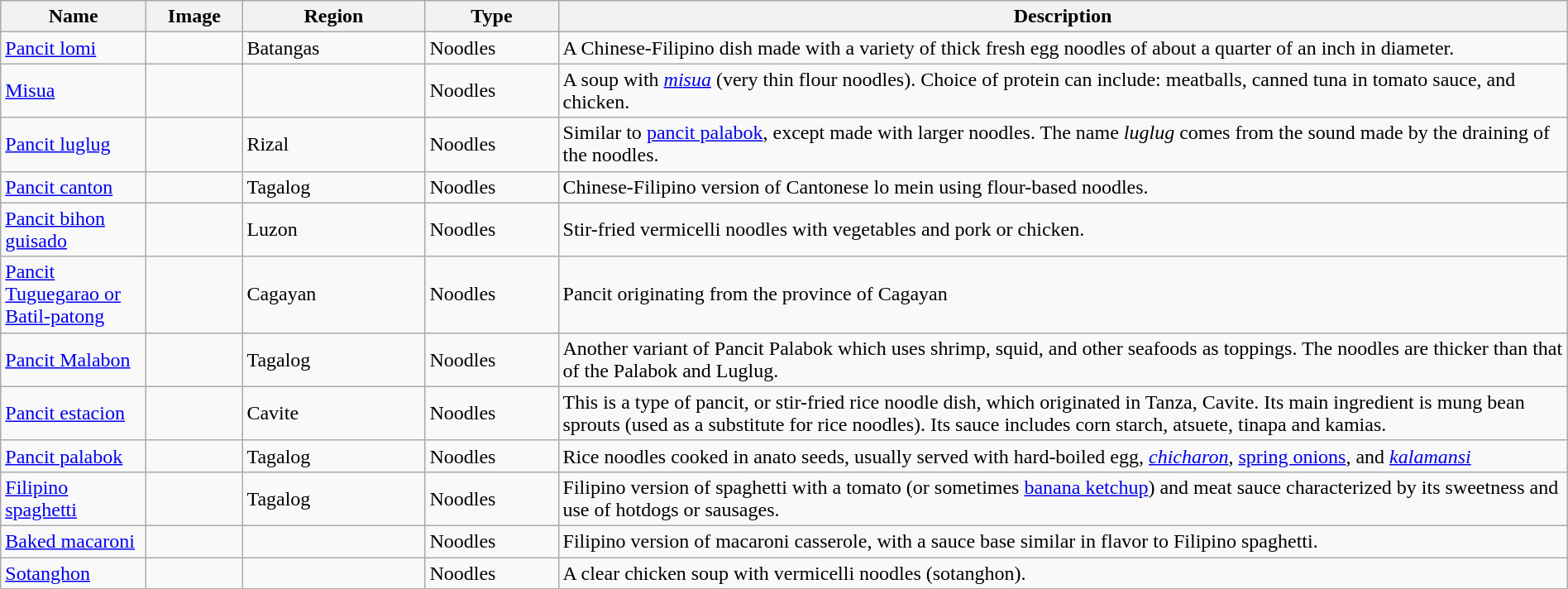<table class="wikitable sortable" width="100%">
<tr>
<th style="width:110px;">Name</th>
<th style="width:70px;">Image</th>
<th style="width:140px;">Region</th>
<th style="width:100px;">Type</th>
<th>Description</th>
</tr>
<tr>
<td><a href='#'>Pancit lomi</a></td>
<td></td>
<td>Batangas</td>
<td>Noodles</td>
<td>A Chinese-Filipino dish made with a variety of thick fresh egg noodles of about a quarter of an inch in diameter.</td>
</tr>
<tr>
<td><a href='#'>Misua</a></td>
<td></td>
<td></td>
<td>Noodles</td>
<td>A soup with <em><a href='#'>misua</a></em> (very thin flour noodles). Choice of protein can include: meatballs, canned tuna in tomato sauce, and chicken.</td>
</tr>
<tr>
<td><a href='#'>Pancit luglug</a></td>
<td></td>
<td>Rizal</td>
<td>Noodles</td>
<td>Similar to <a href='#'>pancit palabok</a>, except made with larger noodles. The name <em>luglug</em> comes from the sound made by the draining of the noodles.</td>
</tr>
<tr>
<td><a href='#'>Pancit canton</a></td>
<td></td>
<td>Tagalog</td>
<td>Noodles</td>
<td>Chinese-Filipino version of Cantonese lo mein using flour-based noodles.</td>
</tr>
<tr>
<td><a href='#'>Pancit bihon guisado</a></td>
<td></td>
<td>Luzon</td>
<td>Noodles</td>
<td>Stir-fried vermicelli noodles with vegetables and pork or chicken.</td>
</tr>
<tr>
<td><a href='#'>Pancit Tuguegarao or Batil-patong</a></td>
<td></td>
<td>Cagayan</td>
<td>Noodles</td>
<td>Pancit originating from the province of Cagayan</td>
</tr>
<tr>
<td><a href='#'>Pancit Malabon</a></td>
<td></td>
<td>Tagalog</td>
<td>Noodles</td>
<td>Another variant of Pancit Palabok which uses shrimp, squid, and other seafoods as toppings. The noodles are thicker than that of the Palabok and Luglug.</td>
</tr>
<tr>
<td><a href='#'>Pancit estacion</a></td>
<td></td>
<td>Cavite</td>
<td>Noodles</td>
<td>This is a type of pancit, or stir-fried rice noodle dish, which originated in Tanza, Cavite. Its main ingredient is mung bean sprouts (used as a substitute for rice noodles). Its sauce includes corn starch, atsuete, tinapa and kamias.</td>
</tr>
<tr>
<td><a href='#'>Pancit palabok</a></td>
<td></td>
<td>Tagalog</td>
<td>Noodles</td>
<td>Rice noodles cooked in anato seeds, usually served with hard-boiled egg, <em><a href='#'>chicharon</a></em>, <a href='#'>spring onions</a>, and <a href='#'><em>kalamansi</em></a></td>
</tr>
<tr>
<td><a href='#'>Filipino spaghetti</a></td>
<td></td>
<td> Tagalog</td>
<td>Noodles</td>
<td>Filipino version of spaghetti with a tomato (or sometimes <a href='#'>banana ketchup</a>) and meat sauce characterized by its sweetness and use of hotdogs or sausages.</td>
</tr>
<tr>
<td><a href='#'>Baked macaroni</a></td>
<td></td>
<td></td>
<td>Noodles</td>
<td>Filipino version of macaroni casserole, with a sauce base similar in flavor to Filipino spaghetti.</td>
</tr>
<tr>
<td><a href='#'>Sotanghon</a></td>
<td></td>
<td></td>
<td>Noodles</td>
<td>A clear chicken soup with vermicelli noodles (sotanghon).</td>
</tr>
</table>
